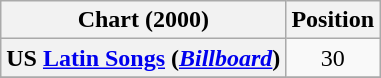<table class="wikitable plainrowheaders " style="text-align:center;">
<tr>
<th scope="col">Chart (2000)</th>
<th scope="col">Position</th>
</tr>
<tr>
<th scope="row">US <a href='#'>Latin Songs</a> (<em><a href='#'>Billboard</a></em>)</th>
<td>30</td>
</tr>
<tr>
</tr>
</table>
